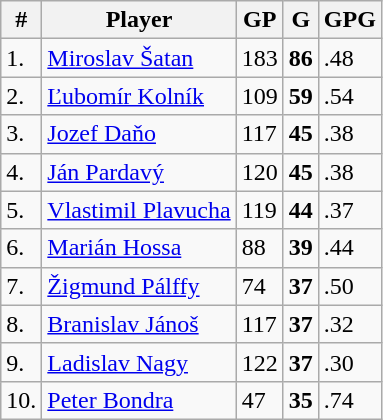<table class="wikitable sortable">
<tr>
<th>#</th>
<th>Player</th>
<th>GP</th>
<th>G</th>
<th>GPG</th>
</tr>
<tr>
<td>1.</td>
<td><a href='#'>Miroslav Šatan</a></td>
<td>183</td>
<td><strong>86</strong></td>
<td>.48</td>
</tr>
<tr>
<td>2.</td>
<td><a href='#'>Ľubomír Kolník</a></td>
<td>109</td>
<td><strong>59</strong></td>
<td>.54</td>
</tr>
<tr>
<td>3.</td>
<td><a href='#'>Jozef Daňo</a></td>
<td>117</td>
<td><strong>45</strong></td>
<td>.38</td>
</tr>
<tr>
<td>4.</td>
<td><a href='#'>Ján Pardavý</a></td>
<td>120</td>
<td><strong>45</strong></td>
<td>.38</td>
</tr>
<tr>
<td>5.</td>
<td><a href='#'>Vlastimil Plavucha</a></td>
<td>119</td>
<td><strong>44</strong></td>
<td>.37</td>
</tr>
<tr>
<td>6.</td>
<td><a href='#'>Marián Hossa</a></td>
<td>88</td>
<td><strong>39</strong></td>
<td>.44</td>
</tr>
<tr>
<td>7.</td>
<td><a href='#'>Žigmund Pálffy</a></td>
<td>74</td>
<td><strong>37</strong></td>
<td>.50</td>
</tr>
<tr>
<td>8.</td>
<td><a href='#'>Branislav Jánoš</a></td>
<td>117</td>
<td><strong>37</strong></td>
<td>.32</td>
</tr>
<tr>
<td>9.</td>
<td><a href='#'>Ladislav Nagy</a></td>
<td>122</td>
<td><strong>37</strong></td>
<td>.30</td>
</tr>
<tr>
<td>10.</td>
<td><a href='#'>Peter Bondra</a></td>
<td>47</td>
<td><strong>35</strong></td>
<td>.74</td>
</tr>
</table>
